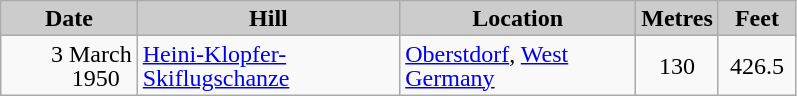<table class="wikitable sortable" style="text-align:left; line-height:16px; width:42%;">
<tr>
<th style="background-color: #ccc;" width="88">Date</th>
<th style="background-color: #ccc;" width="175">Hill</th>
<th style="background-color: #ccc;" width="158">Location</th>
<th style="background-color: #ccc;" width="45">Metres</th>
<th style="background-color: #ccc;" width="45">Feet</th>
</tr>
<tr>
<td align=right>3 March 1950  </td>
<td><a href='#'>Heini-Klopfer-Skiflugschanze</a></td>
<td><a href='#'>Oberstdorf</a>, <a href='#'>West Germany</a></td>
<td align=center>130</td>
<td align=center>426.5</td>
</tr>
</table>
